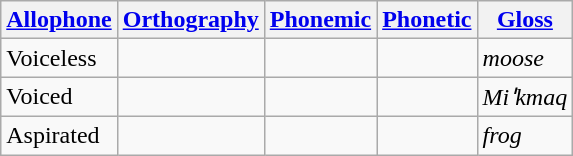<table class="wikitable" style=text-align:left>
<tr>
<th><a href='#'>Allophone</a></th>
<th><a href='#'>Orthography</a></th>
<th><a href='#'>Phonemic</a></th>
<th><a href='#'>Phonetic</a></th>
<th><a href='#'>Gloss</a></th>
</tr>
<tr>
<td>Voiceless</td>
<td></td>
<td></td>
<td></td>
<td><em>moose</em></td>
</tr>
<tr>
<td>Voiced</td>
<td></td>
<td></td>
<td></td>
<td><em>Miꞌkmaq</em></td>
</tr>
<tr>
<td>Aspirated</td>
<td></td>
<td></td>
<td></td>
<td><em>frog</em></td>
</tr>
</table>
